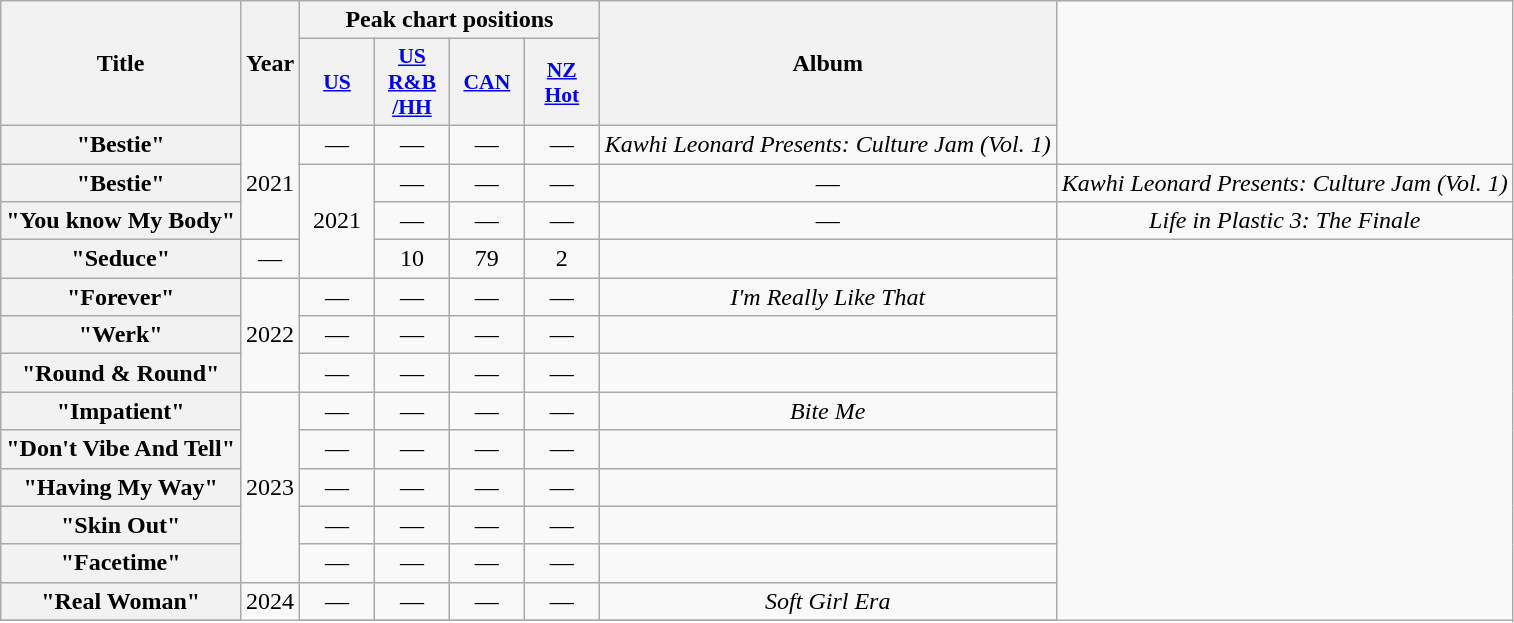<table class="wikitable plainrowheaders" style="text-align:center;">
<tr>
<th scope="col" rowspan="2">Title</th>
<th scope="col" rowspan="2">Year</th>
<th scope="col" colspan="4">Peak chart positions</th>
<th scope="col" rowspan="2">Album</th>
</tr>
<tr>
<th scope="col" style="width:3em;font-size:90%;"><a href='#'>US</a></th>
<th scope="col" style="width:3em;font-size:90%;"><a href='#'>US<br>R&B<br>/HH</a></th>
<th scope="col" style="width:3em;font-size:90%;"><a href='#'>CAN</a></th>
<th scope="col" style="width:3em;font-size:90%;"><a href='#'>NZ<br>Hot</a></th>
</tr>
<tr>
<th scope="row">"Bestie"<br></th>
<td rowspan="3">2021</td>
<td>—</td>
<td>—</td>
<td>—</td>
<td>—</td>
<td><em>Kawhi Leonard Presents: Culture Jam (Vol. 1)</em></td>
</tr>
<tr>
<th scope="row">"Bestie"<br></th>
<td rowspan="3">2021</td>
<td>—</td>
<td>—</td>
<td>—</td>
<td>—</td>
<td><em>Kawhi Leonard Presents: Culture Jam (Vol. 1)</em></td>
</tr>
<tr>
<th scope="row">"You know My Body"<br></th>
<td>—</td>
<td>—</td>
<td>—</td>
<td>—</td>
<td><em>Life in Plastic 3: The Finale</em></td>
</tr>
<tr>
<th scope="row">"Seduce"<br></th>
<td>—</td>
<td>10</td>
<td>79</td>
<td>2</td>
<td></td>
</tr>
<tr>
<th scope="row">"Forever"<br></th>
<td rowspan="3">2022</td>
<td>—</td>
<td>—</td>
<td>—</td>
<td>—</td>
<td><em>I'm Really Like That</em></td>
</tr>
<tr>
<th scope="row">"Werk"<br></th>
<td>—</td>
<td>—</td>
<td>—</td>
<td>—</td>
<td></td>
</tr>
<tr>
<th scope="row">"Round & Round"<br></th>
<td>—</td>
<td>—</td>
<td>—</td>
<td>—</td>
<td></td>
</tr>
<tr>
<th scope="row">"Impatient"<br></th>
<td rowspan="5">2023</td>
<td>—</td>
<td>—</td>
<td>—</td>
<td>—</td>
<td><em>Bite Me</em></td>
</tr>
<tr>
<th scope="row">"Don't Vibe And Tell"<br></th>
<td>—</td>
<td>—</td>
<td>—</td>
<td>—</td>
<td></td>
</tr>
<tr>
<th scope="row">"Having My Way"<br></th>
<td>—</td>
<td>—</td>
<td>—</td>
<td>—</td>
<td></td>
</tr>
<tr>
<th scope="row">"Skin Out"<br></th>
<td>—</td>
<td>—</td>
<td>—</td>
<td>—</td>
<td></td>
</tr>
<tr>
<th scope="row">"Facetime"<br></th>
<td>—</td>
<td>—</td>
<td>—</td>
<td>—</td>
<td></td>
</tr>
<tr>
<th scope="row">"Real Woman"<br></th>
<td rowspan="5">2024</td>
<td>—</td>
<td>—</td>
<td>—</td>
<td>—</td>
<td><em>Soft Girl Era</em></td>
</tr>
<tr>
</tr>
</table>
